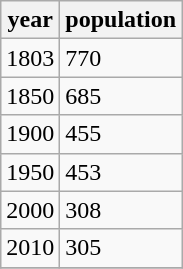<table class="wikitable">
<tr>
<th>year</th>
<th>population</th>
</tr>
<tr>
<td>1803</td>
<td>770</td>
</tr>
<tr>
<td>1850</td>
<td>685</td>
</tr>
<tr>
<td>1900</td>
<td>455</td>
</tr>
<tr>
<td>1950</td>
<td>453</td>
</tr>
<tr>
<td>2000</td>
<td>308</td>
</tr>
<tr>
<td>2010</td>
<td>305</td>
</tr>
<tr>
</tr>
</table>
